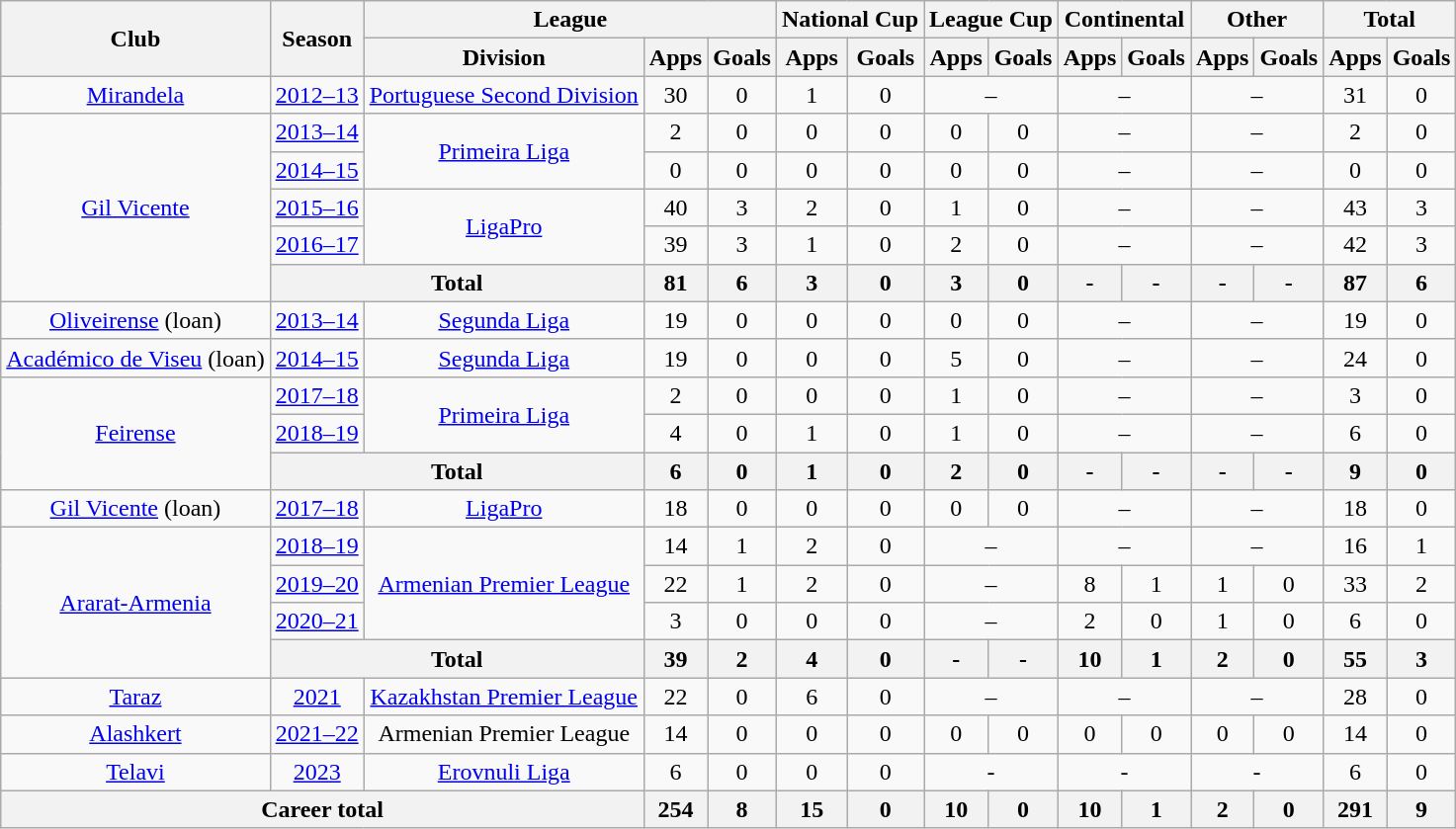<table class="wikitable" style="text-align: center">
<tr>
<th rowspan="2">Club</th>
<th rowspan="2">Season</th>
<th colspan="3">League</th>
<th colspan="2">National Cup</th>
<th colspan="2">League Cup</th>
<th colspan="2">Continental</th>
<th colspan="2">Other</th>
<th colspan="2">Total</th>
</tr>
<tr>
<th>Division</th>
<th>Apps</th>
<th>Goals</th>
<th>Apps</th>
<th>Goals</th>
<th>Apps</th>
<th>Goals</th>
<th>Apps</th>
<th>Goals</th>
<th>Apps</th>
<th>Goals</th>
<th>Apps</th>
<th>Goals</th>
</tr>
<tr>
<td><a href='#'>Mirandela</a></td>
<td><a href='#'>2012–13</a></td>
<td><a href='#'>Portuguese Second Division</a></td>
<td>30</td>
<td>0</td>
<td>1</td>
<td>0</td>
<td colspan="2">–</td>
<td colspan="2">–</td>
<td colspan="2">–</td>
<td>31</td>
<td>0</td>
</tr>
<tr>
<td rowspan="5"><a href='#'>Gil Vicente</a></td>
<td><a href='#'>2013–14</a></td>
<td rowspan="2"><a href='#'>Primeira Liga</a></td>
<td>2</td>
<td>0</td>
<td>0</td>
<td>0</td>
<td>0</td>
<td>0</td>
<td colspan="2">–</td>
<td colspan="2">–</td>
<td>2</td>
<td>0</td>
</tr>
<tr>
<td><a href='#'>2014–15</a></td>
<td>0</td>
<td>0</td>
<td>0</td>
<td>0</td>
<td>0</td>
<td>0</td>
<td colspan="2">–</td>
<td colspan="2">–</td>
<td>0</td>
<td>0</td>
</tr>
<tr>
<td><a href='#'>2015–16</a></td>
<td rowspan="2"><a href='#'>LigaPro</a></td>
<td>40</td>
<td>3</td>
<td>2</td>
<td>0</td>
<td>1</td>
<td>0</td>
<td colspan="2">–</td>
<td colspan="2">–</td>
<td>43</td>
<td>3</td>
</tr>
<tr>
<td><a href='#'>2016–17</a></td>
<td>39</td>
<td>3</td>
<td>1</td>
<td>0</td>
<td>2</td>
<td>0</td>
<td colspan="2">–</td>
<td colspan="2">–</td>
<td>42</td>
<td>3</td>
</tr>
<tr>
<th colspan="2">Total</th>
<th>81</th>
<th>6</th>
<th>3</th>
<th>0</th>
<th>3</th>
<th>0</th>
<th>-</th>
<th>-</th>
<th>-</th>
<th>-</th>
<th>87</th>
<th>6</th>
</tr>
<tr>
<td><a href='#'>Oliveirense</a> (loan)</td>
<td><a href='#'>2013–14</a></td>
<td><a href='#'>Segunda Liga</a></td>
<td>19</td>
<td>0</td>
<td>0</td>
<td>0</td>
<td>0</td>
<td>0</td>
<td colspan="2">–</td>
<td colspan="2">–</td>
<td>19</td>
<td>0</td>
</tr>
<tr>
<td><a href='#'>Académico de Viseu</a> (loan)</td>
<td><a href='#'>2014–15</a></td>
<td><a href='#'>Segunda Liga</a></td>
<td>19</td>
<td>0</td>
<td>0</td>
<td>0</td>
<td>5</td>
<td>0</td>
<td colspan="2">–</td>
<td colspan="2">–</td>
<td>24</td>
<td>0</td>
</tr>
<tr>
<td rowspan="3"><a href='#'>Feirense</a></td>
<td><a href='#'>2017–18</a></td>
<td rowspan="2"><a href='#'>Primeira Liga</a></td>
<td>2</td>
<td>0</td>
<td>0</td>
<td>0</td>
<td>1</td>
<td>0</td>
<td colspan="2">–</td>
<td colspan="2">–</td>
<td>3</td>
<td>0</td>
</tr>
<tr>
<td><a href='#'>2018–19</a></td>
<td>4</td>
<td>0</td>
<td>1</td>
<td>0</td>
<td>1</td>
<td>0</td>
<td colspan="2">–</td>
<td colspan="2">–</td>
<td>6</td>
<td>0</td>
</tr>
<tr>
<th colspan="2">Total</th>
<th>6</th>
<th>0</th>
<th>1</th>
<th>0</th>
<th>2</th>
<th>0</th>
<th>-</th>
<th>-</th>
<th>-</th>
<th>-</th>
<th>9</th>
<th>0</th>
</tr>
<tr>
<td><a href='#'>Gil Vicente</a> (loan)</td>
<td><a href='#'>2017–18</a></td>
<td><a href='#'>LigaPro</a></td>
<td>18</td>
<td>0</td>
<td>0</td>
<td>0</td>
<td>0</td>
<td>0</td>
<td colspan="2">–</td>
<td colspan="2">–</td>
<td>18</td>
<td>0</td>
</tr>
<tr>
<td rowspan="4"><a href='#'>Ararat-Armenia</a></td>
<td><a href='#'>2018–19</a></td>
<td rowspan="3"><a href='#'>Armenian Premier League</a></td>
<td>14</td>
<td>1</td>
<td>2</td>
<td>0</td>
<td colspan="2">–</td>
<td colspan="2">–</td>
<td colspan="2">–</td>
<td>16</td>
<td>1</td>
</tr>
<tr>
<td><a href='#'>2019–20</a></td>
<td>22</td>
<td>1</td>
<td>2</td>
<td>0</td>
<td colspan="2">–</td>
<td>8</td>
<td>1</td>
<td>1</td>
<td>0</td>
<td>33</td>
<td>2</td>
</tr>
<tr>
<td><a href='#'>2020–21</a></td>
<td>3</td>
<td>0</td>
<td>0</td>
<td>0</td>
<td colspan="2">–</td>
<td>2</td>
<td>0</td>
<td>1</td>
<td>0</td>
<td>6</td>
<td>0</td>
</tr>
<tr>
<th colspan="2">Total</th>
<th>39</th>
<th>2</th>
<th>4</th>
<th>0</th>
<th>-</th>
<th>-</th>
<th>10</th>
<th>1</th>
<th>2</th>
<th>0</th>
<th>55</th>
<th>3</th>
</tr>
<tr>
<td><a href='#'>Taraz</a></td>
<td><a href='#'>2021</a></td>
<td><a href='#'>Kazakhstan Premier League</a></td>
<td>22</td>
<td>0</td>
<td>6</td>
<td>0</td>
<td colspan="2">–</td>
<td colspan="2">–</td>
<td colspan="2">–</td>
<td>28</td>
<td>0</td>
</tr>
<tr>
<td><a href='#'>Alashkert</a></td>
<td><a href='#'>2021–22</a></td>
<td>Armenian Premier League</td>
<td>14</td>
<td>0</td>
<td>0</td>
<td>0</td>
<td>0</td>
<td>0</td>
<td>0</td>
<td>0</td>
<td>0</td>
<td>0</td>
<td>14</td>
<td>0</td>
</tr>
<tr>
<td><a href='#'>Telavi</a></td>
<td><a href='#'>2023</a></td>
<td><a href='#'>Erovnuli Liga</a></td>
<td>6</td>
<td>0</td>
<td>0</td>
<td>0</td>
<td colspan="2">-</td>
<td colspan="2">-</td>
<td colspan="2">-</td>
<td>6</td>
<td>0</td>
</tr>
<tr>
<th colspan="3">Career total</th>
<th>254</th>
<th>8</th>
<th>15</th>
<th>0</th>
<th>10</th>
<th>0</th>
<th>10</th>
<th>1</th>
<th>2</th>
<th>0</th>
<th>291</th>
<th>9</th>
</tr>
</table>
